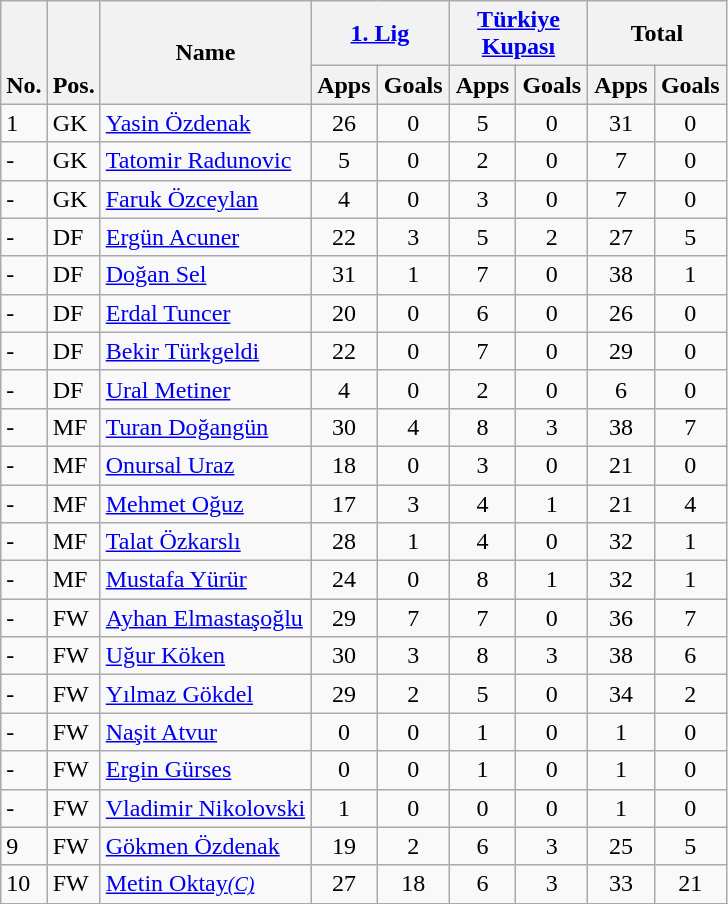<table class="wikitable" style="text-align:center">
<tr>
<th rowspan="2" valign="bottom">No.</th>
<th rowspan="2" valign="bottom">Pos.</th>
<th rowspan="2">Name</th>
<th colspan="2" width="85"><a href='#'>1. Lig</a></th>
<th colspan="2" width="85"><a href='#'>Türkiye Kupası</a></th>
<th colspan="2" width="85">Total</th>
</tr>
<tr>
<th>Apps</th>
<th>Goals</th>
<th>Apps</th>
<th>Goals</th>
<th>Apps</th>
<th>Goals</th>
</tr>
<tr>
<td align="left">1</td>
<td align="left">GK</td>
<td align="left"> <a href='#'>Yasin Özdenak</a></td>
<td>26</td>
<td>0</td>
<td>5</td>
<td>0</td>
<td>31</td>
<td>0</td>
</tr>
<tr>
<td align="left">-</td>
<td align="left">GK</td>
<td align="left"> <a href='#'>Tatomir Radunovic</a></td>
<td>5</td>
<td>0</td>
<td>2</td>
<td>0</td>
<td>7</td>
<td>0</td>
</tr>
<tr>
<td align="left">-</td>
<td align="left">GK</td>
<td align="left"> <a href='#'>Faruk Özceylan</a></td>
<td>4</td>
<td>0</td>
<td>3</td>
<td>0</td>
<td>7</td>
<td>0</td>
</tr>
<tr>
<td align="left">-</td>
<td align="left">DF</td>
<td align="left"> <a href='#'>Ergün Acuner</a></td>
<td>22</td>
<td>3</td>
<td>5</td>
<td>2</td>
<td>27</td>
<td>5</td>
</tr>
<tr>
<td align="left">-</td>
<td align="left">DF</td>
<td align="left"> <a href='#'>Doğan Sel</a></td>
<td>31</td>
<td>1</td>
<td>7</td>
<td>0</td>
<td>38</td>
<td>1</td>
</tr>
<tr>
<td align="left">-</td>
<td align="left">DF</td>
<td align="left"> <a href='#'>Erdal Tuncer</a></td>
<td>20</td>
<td>0</td>
<td>6</td>
<td>0</td>
<td>26</td>
<td>0</td>
</tr>
<tr>
<td align="left">-</td>
<td align="left">DF</td>
<td align="left"> <a href='#'>Bekir Türkgeldi</a></td>
<td>22</td>
<td>0</td>
<td>7</td>
<td>0</td>
<td>29</td>
<td>0</td>
</tr>
<tr>
<td align="left">-</td>
<td align="left">DF</td>
<td align="left"> <a href='#'>Ural Metiner</a></td>
<td>4</td>
<td>0</td>
<td>2</td>
<td>0</td>
<td>6</td>
<td>0</td>
</tr>
<tr>
<td align="left">-</td>
<td align="left">MF</td>
<td align="left"> <a href='#'>Turan Doğangün</a></td>
<td>30</td>
<td>4</td>
<td>8</td>
<td>3</td>
<td>38</td>
<td>7</td>
</tr>
<tr>
<td align="left">-</td>
<td align="left">MF</td>
<td align="left"> <a href='#'>Onursal Uraz</a></td>
<td>18</td>
<td>0</td>
<td>3</td>
<td>0</td>
<td>21</td>
<td>0</td>
</tr>
<tr>
<td align="left">-</td>
<td align="left">MF</td>
<td align="left"> <a href='#'>Mehmet Oğuz</a></td>
<td>17</td>
<td>3</td>
<td>4</td>
<td>1</td>
<td>21</td>
<td>4</td>
</tr>
<tr>
<td align="left">-</td>
<td align="left">MF</td>
<td align="left"> <a href='#'>Talat Özkarslı</a></td>
<td>28</td>
<td>1</td>
<td>4</td>
<td>0</td>
<td>32</td>
<td>1</td>
</tr>
<tr>
<td align="left">-</td>
<td align="left">MF</td>
<td align="left"> <a href='#'>Mustafa Yürür</a></td>
<td>24</td>
<td>0</td>
<td>8</td>
<td>1</td>
<td>32</td>
<td>1</td>
</tr>
<tr>
<td align="left">-</td>
<td align="left">FW</td>
<td align="left"> <a href='#'>Ayhan Elmastaşoğlu</a></td>
<td>29</td>
<td>7</td>
<td>7</td>
<td>0</td>
<td>36</td>
<td>7</td>
</tr>
<tr>
<td align="left">-</td>
<td align="left">FW</td>
<td align="left"> <a href='#'>Uğur Köken</a></td>
<td>30</td>
<td>3</td>
<td>8</td>
<td>3</td>
<td>38</td>
<td>6</td>
</tr>
<tr>
<td align="left">-</td>
<td align="left">FW</td>
<td align="left"> <a href='#'>Yılmaz Gökdel</a></td>
<td>29</td>
<td>2</td>
<td>5</td>
<td>0</td>
<td>34</td>
<td>2</td>
</tr>
<tr>
<td align="left">-</td>
<td align="left">FW</td>
<td align="left"> <a href='#'>Naşit Atvur</a></td>
<td>0</td>
<td>0</td>
<td>1</td>
<td>0</td>
<td>1</td>
<td>0</td>
</tr>
<tr>
<td align="left">-</td>
<td align="left">FW</td>
<td align="left"> <a href='#'>Ergin Gürses</a></td>
<td>0</td>
<td>0</td>
<td>1</td>
<td>0</td>
<td>1</td>
<td>0</td>
</tr>
<tr>
<td align="left">-</td>
<td align="left">FW</td>
<td align="left"> <a href='#'>Vladimir Nikolovski</a></td>
<td>1</td>
<td>0</td>
<td>0</td>
<td>0</td>
<td>1</td>
<td>0</td>
</tr>
<tr>
<td align="left">9</td>
<td align="left">FW</td>
<td align="left"> <a href='#'>Gökmen Özdenak</a></td>
<td>19</td>
<td>2</td>
<td>6</td>
<td>3</td>
<td>25</td>
<td>5</td>
</tr>
<tr>
<td align="left">10</td>
<td align="left">FW</td>
<td align="left"> <a href='#'>Metin Oktay</a><small><em><a href='#'>(C)</a></em></small></td>
<td>27</td>
<td>18</td>
<td>6</td>
<td>3</td>
<td>33</td>
<td>21</td>
</tr>
<tr>
</tr>
</table>
